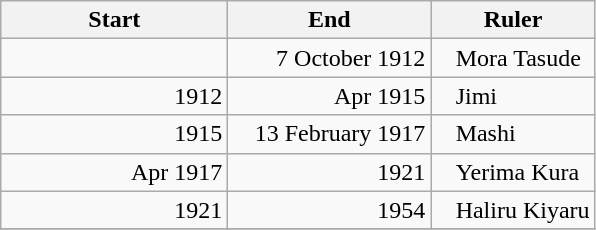<table class=wikitable style="text-align:right;">
<tr>
<th style="width:9em;">Start</th>
<th style="width:8em;">End</th>
<th>Ruler</th>
</tr>
<tr>
<td></td>
<td>7 October 1912</td>
<td style="text-align:left;padding-left:1em;">Mora Tasude</td>
</tr>
<tr>
<td>1912</td>
<td>Apr 1915</td>
<td style="text-align:left;padding-left:1em;">Jimi</td>
</tr>
<tr>
<td>1915</td>
<td>13 February 1917</td>
<td style="text-align:left;padding-left:1em;">Mashi</td>
</tr>
<tr>
<td>Apr 1917</td>
<td>1921</td>
<td style="text-align:left;padding-left:1em;">Yerima Kura</td>
</tr>
<tr>
<td>1921</td>
<td>1954</td>
<td style="text-align:left;padding-left:1em;">Haliru Kiyaru</td>
</tr>
<tr 1960 || 1973 ||style="text-align:left;padding-left:1em;"| Kilishi Yerima Yaraleya>
</tr>
</table>
